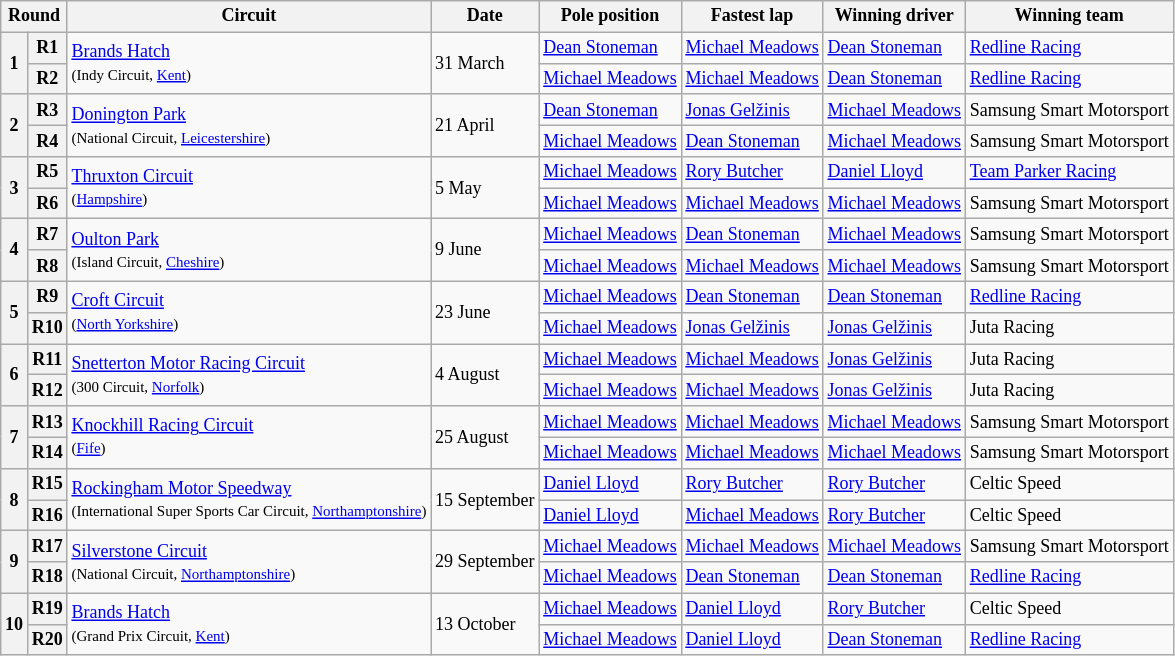<table class="wikitable" style="font-size: 75%">
<tr>
<th colspan=2>Round</th>
<th>Circuit</th>
<th>Date</th>
<th>Pole position</th>
<th>Fastest lap</th>
<th>Winning driver</th>
<th>Winning team</th>
</tr>
<tr>
<th rowspan=2>1</th>
<th>R1</th>
<td rowspan=2><a href='#'>Brands Hatch</a><br><small>(Indy Circuit, <a href='#'>Kent</a>)</small></td>
<td rowspan=2>31 March</td>
<td> <a href='#'>Dean Stoneman</a></td>
<td> <a href='#'>Michael Meadows</a></td>
<td> <a href='#'>Dean Stoneman</a></td>
<td><a href='#'>Redline Racing</a></td>
</tr>
<tr>
<th>R2</th>
<td> <a href='#'>Michael Meadows</a></td>
<td> <a href='#'>Michael Meadows</a></td>
<td> <a href='#'>Dean Stoneman</a></td>
<td><a href='#'>Redline Racing</a></td>
</tr>
<tr>
<th rowspan=2>2</th>
<th>R3</th>
<td rowspan=2><a href='#'>Donington Park</a><br><small>(National Circuit, <a href='#'>Leicestershire</a>)</small></td>
<td rowspan=2>21 April</td>
<td> <a href='#'>Dean Stoneman</a></td>
<td> <a href='#'>Jonas Gelžinis</a></td>
<td> <a href='#'>Michael Meadows</a></td>
<td>Samsung Smart Motorsport</td>
</tr>
<tr>
<th>R4</th>
<td> <a href='#'>Michael Meadows</a></td>
<td> <a href='#'>Dean Stoneman</a></td>
<td> <a href='#'>Michael Meadows</a></td>
<td>Samsung Smart Motorsport</td>
</tr>
<tr>
<th rowspan=2>3</th>
<th>R5</th>
<td rowspan=2><a href='#'>Thruxton Circuit</a><br><small>(<a href='#'>Hampshire</a>)</small></td>
<td rowspan=2>5 May</td>
<td> <a href='#'>Michael Meadows</a></td>
<td> <a href='#'>Rory Butcher</a></td>
<td> <a href='#'>Daniel Lloyd</a></td>
<td><a href='#'>Team Parker Racing</a></td>
</tr>
<tr>
<th>R6</th>
<td> <a href='#'>Michael Meadows</a></td>
<td> <a href='#'>Michael Meadows</a></td>
<td> <a href='#'>Michael Meadows</a></td>
<td>Samsung Smart Motorsport</td>
</tr>
<tr>
<th rowspan=2>4</th>
<th>R7</th>
<td rowspan=2><a href='#'>Oulton Park</a><br><small>(Island Circuit, <a href='#'>Cheshire</a>)</small></td>
<td rowspan=2>9 June</td>
<td> <a href='#'>Michael Meadows</a></td>
<td> <a href='#'>Dean Stoneman</a></td>
<td> <a href='#'>Michael Meadows</a></td>
<td>Samsung Smart Motorsport</td>
</tr>
<tr>
<th>R8</th>
<td> <a href='#'>Michael Meadows</a></td>
<td> <a href='#'>Michael Meadows</a></td>
<td> <a href='#'>Michael Meadows</a></td>
<td>Samsung Smart Motorsport</td>
</tr>
<tr>
<th rowspan=2>5</th>
<th>R9</th>
<td rowspan=2><a href='#'>Croft Circuit</a><br><small>(<a href='#'>North Yorkshire</a>)</small></td>
<td rowspan=2>23 June</td>
<td> <a href='#'>Michael Meadows</a></td>
<td> <a href='#'>Dean Stoneman</a></td>
<td> <a href='#'>Dean Stoneman</a></td>
<td><a href='#'>Redline Racing</a></td>
</tr>
<tr>
<th>R10</th>
<td> <a href='#'>Michael Meadows</a></td>
<td> <a href='#'>Jonas Gelžinis</a></td>
<td> <a href='#'>Jonas Gelžinis</a></td>
<td>Juta Racing</td>
</tr>
<tr>
<th rowspan=2>6</th>
<th>R11</th>
<td rowspan=2><a href='#'>Snetterton Motor Racing Circuit</a><br><small>(300 Circuit, <a href='#'>Norfolk</a>)</small></td>
<td rowspan=2>4 August</td>
<td> <a href='#'>Michael Meadows</a></td>
<td> <a href='#'>Michael Meadows</a></td>
<td> <a href='#'>Jonas Gelžinis</a></td>
<td>Juta Racing</td>
</tr>
<tr>
<th>R12</th>
<td> <a href='#'>Michael Meadows</a></td>
<td> <a href='#'>Michael Meadows</a></td>
<td> <a href='#'>Jonas Gelžinis</a></td>
<td>Juta Racing</td>
</tr>
<tr>
<th rowspan=2>7</th>
<th>R13</th>
<td rowspan=2><a href='#'>Knockhill Racing Circuit</a><br><small>(<a href='#'>Fife</a>)</small></td>
<td rowspan=2>25 August</td>
<td> <a href='#'>Michael Meadows</a></td>
<td> <a href='#'>Michael Meadows</a></td>
<td> <a href='#'>Michael Meadows</a></td>
<td>Samsung Smart Motorsport</td>
</tr>
<tr>
<th>R14</th>
<td> <a href='#'>Michael Meadows</a></td>
<td> <a href='#'>Michael Meadows</a></td>
<td> <a href='#'>Michael Meadows</a></td>
<td>Samsung Smart Motorsport</td>
</tr>
<tr>
<th rowspan=2>8</th>
<th>R15</th>
<td rowspan=2><a href='#'>Rockingham Motor Speedway</a><br><small>(International Super Sports Car Circuit, <a href='#'>Northamptonshire</a>)</small></td>
<td rowspan=2>15 September</td>
<td> <a href='#'>Daniel Lloyd</a></td>
<td> <a href='#'>Rory Butcher</a></td>
<td> <a href='#'>Rory Butcher</a></td>
<td>Celtic Speed</td>
</tr>
<tr>
<th>R16</th>
<td> <a href='#'>Daniel Lloyd</a></td>
<td> <a href='#'>Michael Meadows</a></td>
<td> <a href='#'>Rory Butcher</a></td>
<td>Celtic Speed</td>
</tr>
<tr>
<th rowspan=2>9</th>
<th>R17</th>
<td rowspan=2><a href='#'>Silverstone Circuit</a><br><small>(National Circuit, <a href='#'>Northamptonshire</a>)</small></td>
<td rowspan=2>29 September</td>
<td> <a href='#'>Michael Meadows</a></td>
<td> <a href='#'>Michael Meadows</a></td>
<td> <a href='#'>Michael Meadows</a></td>
<td>Samsung Smart Motorsport</td>
</tr>
<tr>
<th>R18</th>
<td> <a href='#'>Michael Meadows</a></td>
<td> <a href='#'>Dean Stoneman</a></td>
<td> <a href='#'>Dean Stoneman</a></td>
<td><a href='#'>Redline Racing</a></td>
</tr>
<tr>
<th rowspan=2>10</th>
<th>R19</th>
<td rowspan=2><a href='#'>Brands Hatch</a><br><small>(Grand Prix Circuit, <a href='#'>Kent</a>)</small></td>
<td rowspan=2>13 October</td>
<td> <a href='#'>Michael Meadows</a></td>
<td> <a href='#'>Daniel Lloyd</a></td>
<td> <a href='#'>Rory Butcher</a></td>
<td>Celtic Speed</td>
</tr>
<tr>
<th>R20</th>
<td> <a href='#'>Michael Meadows</a></td>
<td> <a href='#'>Daniel Lloyd</a></td>
<td> <a href='#'>Dean Stoneman</a></td>
<td><a href='#'>Redline Racing</a></td>
</tr>
</table>
